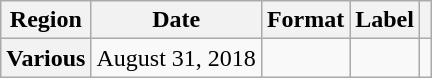<table class="wikitable plainrowheaders">
<tr>
<th>Region</th>
<th>Date</th>
<th>Format</th>
<th>Label</th>
<th></th>
</tr>
<tr>
<th scope="row">Various</th>
<td>August 31, 2018</td>
<td></td>
<td></td>
<td></td>
</tr>
</table>
